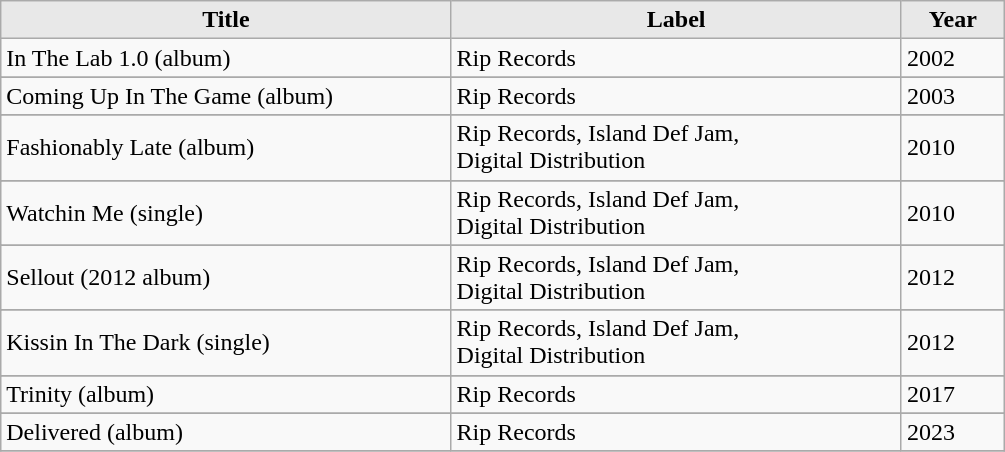<table class="wikitable" style="width: 670px; margin-right: 0;">
<tr>
<th style="background: #E8E8E8; width:200px; ">Title</th>
<th style="background: #E8E8E8; width:200px; ">Label</th>
<th style="background: #E8E8E8;width:40px; ">Year</th>
</tr>
<tr>
<td>In The Lab 1.0 (album)</td>
<td>Rip Records</td>
<td>2002</td>
</tr>
<tr>
</tr>
<tr>
<td>Coming Up In The Game (album)</td>
<td>Rip Records</td>
<td>2003</td>
</tr>
<tr>
</tr>
<tr>
<td>Fashionably Late (album)</td>
<td>Rip Records, Island Def Jam, <br> Digital Distribution</td>
<td>2010</td>
</tr>
<tr>
</tr>
<tr>
<td>Watchin Me (single)</td>
<td>Rip Records, Island Def Jam, <br> Digital Distribution</td>
<td>2010</td>
</tr>
<tr>
</tr>
<tr>
<td>Sellout (2012 album)</td>
<td>Rip Records, Island Def Jam, <br> Digital Distribution</td>
<td>2012</td>
</tr>
<tr>
</tr>
<tr>
<td>Kissin In The Dark (single)</td>
<td>Rip Records, Island Def Jam, <br> Digital Distribution</td>
<td>2012</td>
</tr>
<tr>
</tr>
<tr>
<td>Trinity (album)</td>
<td>Rip Records</td>
<td>2017</td>
</tr>
<tr>
</tr>
<tr>
<td>Delivered (album)</td>
<td>Rip Records</td>
<td>2023</td>
</tr>
<tr>
</tr>
</table>
